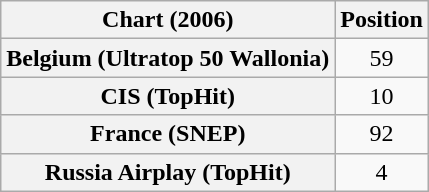<table class="wikitable sortable plainrowheaders" style="text-align:center">
<tr>
<th scope="col">Chart (2006)</th>
<th scope="col">Position</th>
</tr>
<tr>
<th scope="row">Belgium (Ultratop 50 Wallonia)</th>
<td>59</td>
</tr>
<tr>
<th scope="row">CIS (TopHit)</th>
<td>10</td>
</tr>
<tr>
<th scope="row">France (SNEP)</th>
<td>92</td>
</tr>
<tr>
<th scope="row">Russia Airplay (TopHit)</th>
<td>4</td>
</tr>
</table>
